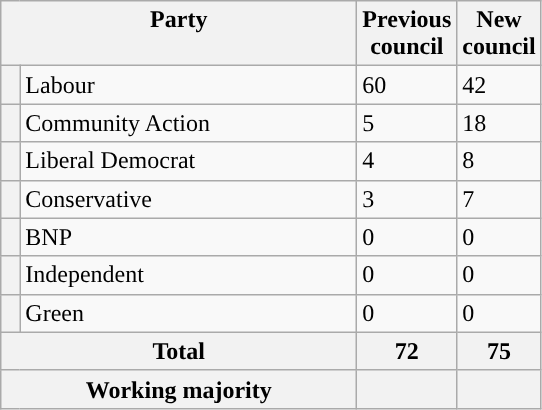<table class="wikitable">
<tr>
<th valign=top colspan="2" style="width: 230px">Party</th>
<th valign=top style="width: 30px">Previous council</th>
<th valign=top style="width: 30px">New council</th>
</tr>
<tr>
<th style="background-color: "></th>
<td>Labour</td>
<td>60</td>
<td>42</td>
</tr>
<tr>
<th style="background-color: "></th>
<td>Community Action</td>
<td>5</td>
<td>18</td>
</tr>
<tr>
<th style="background-color: "></th>
<td>Liberal Democrat</td>
<td>4</td>
<td>8</td>
</tr>
<tr>
<th style="background-color: "></th>
<td>Conservative</td>
<td>3</td>
<td>7</td>
</tr>
<tr>
<th style="background-color: "></th>
<td>BNP</td>
<td>0</td>
<td>0</td>
</tr>
<tr>
<th style="background-color: "></th>
<td>Independent</td>
<td>0</td>
<td>0</td>
</tr>
<tr>
<th style="background-color: "></th>
<td>Green</td>
<td>0</td>
<td>0</td>
</tr>
<tr>
<th colspan=2>Total</th>
<th style="text-align: center">72</th>
<th colspan=3>75</th>
</tr>
<tr>
<th colspan=2>Working majority</th>
<th></th>
<th></th>
</tr>
</table>
